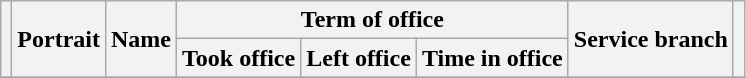<table class="wikitable" style="text-align:center">
<tr>
<th rowspan=2></th>
<th rowspan=2>Portrait</th>
<th rowspan=2>Name<br></th>
<th colspan=3>Term of office</th>
<th rowspan=2>Service branch</th>
<th rowspan=2></th>
</tr>
<tr>
<th>Took office</th>
<th>Left office</th>
<th>Time in office</th>
</tr>
<tr>
</tr>
</table>
